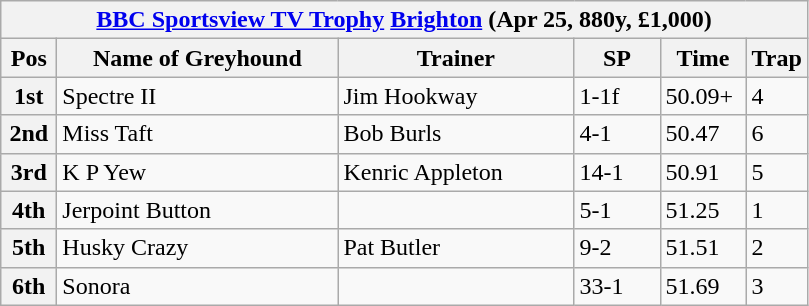<table class="wikitable">
<tr>
<th colspan="6"><a href='#'>BBC Sportsview TV Trophy</a> <a href='#'>Brighton</a> (Apr 25, 880y, £1,000)</th>
</tr>
<tr>
<th width=30>Pos</th>
<th width=180>Name of Greyhound</th>
<th width=150>Trainer</th>
<th width=50>SP</th>
<th width=50>Time</th>
<th width=30>Trap</th>
</tr>
<tr>
<th>1st</th>
<td>Spectre II</td>
<td>Jim Hookway</td>
<td>1-1f</td>
<td>50.09+</td>
<td>4</td>
</tr>
<tr>
<th>2nd</th>
<td>Miss Taft</td>
<td>Bob Burls</td>
<td>4-1</td>
<td>50.47</td>
<td>6</td>
</tr>
<tr>
<th>3rd</th>
<td>K P Yew</td>
<td>Kenric Appleton</td>
<td>14-1</td>
<td>50.91</td>
<td>5</td>
</tr>
<tr>
<th>4th</th>
<td>Jerpoint Button</td>
<td></td>
<td>5-1</td>
<td>51.25</td>
<td>1</td>
</tr>
<tr>
<th>5th</th>
<td>Husky Crazy</td>
<td>Pat Butler</td>
<td>9-2</td>
<td>51.51</td>
<td>2</td>
</tr>
<tr>
<th>6th</th>
<td>Sonora</td>
<td></td>
<td>33-1</td>
<td>51.69</td>
<td>3</td>
</tr>
</table>
